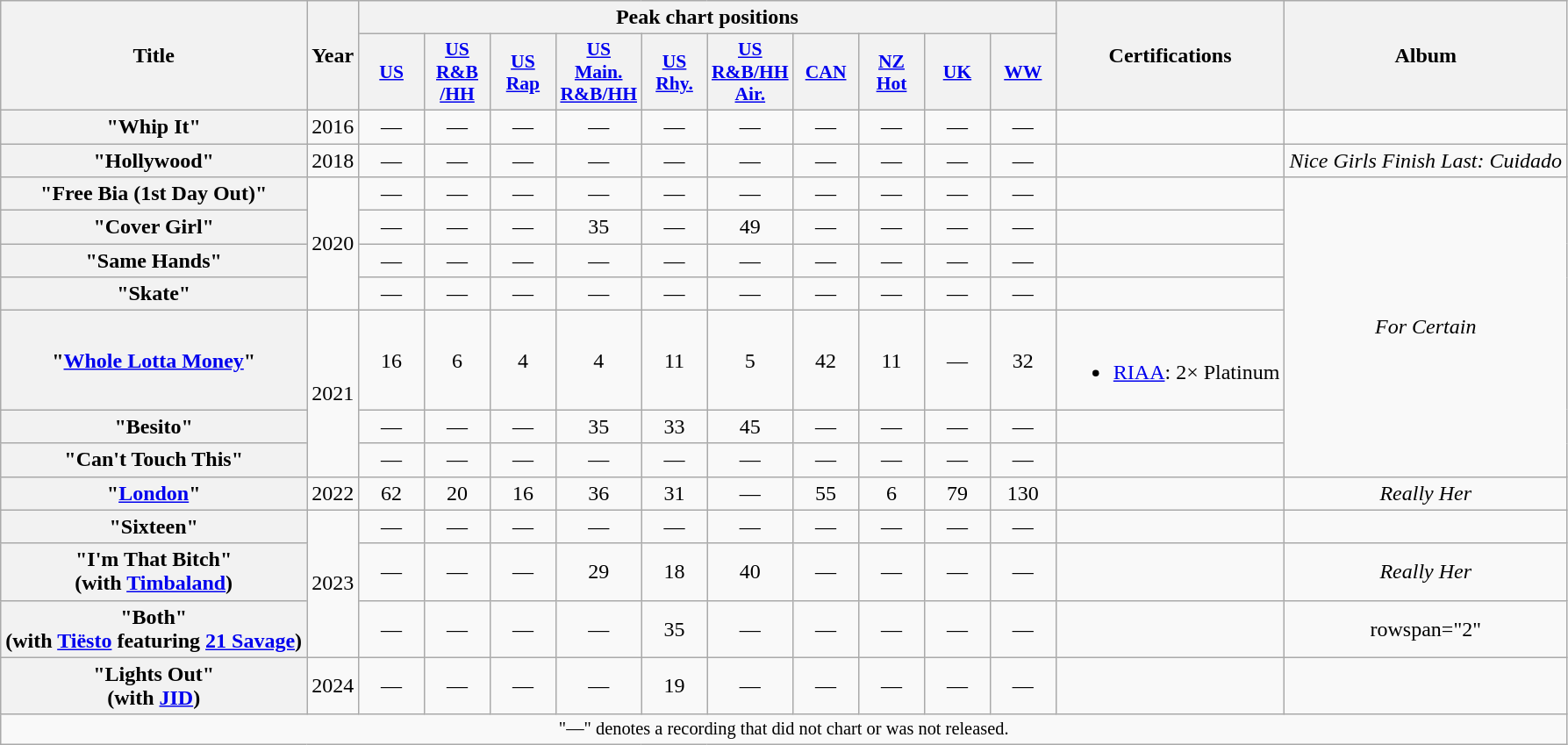<table class="wikitable plainrowheaders" style="text-align:center;">
<tr>
<th scope="col" rowspan="2">Title</th>
<th scope="col" rowspan="2">Year</th>
<th colspan="10" scope="col">Peak chart positions</th>
<th rowspan="2">Certifications</th>
<th scope="col" rowspan="2">Album</th>
</tr>
<tr>
<th scope="col" style="width:3em;font-size:90%;"><a href='#'>US</a><br></th>
<th scope="col" style="width:3em;font-size:90%;"><a href='#'>US<br>R&B<br>/HH</a><br></th>
<th scope="col" style="width:3em;font-size:90%;"><a href='#'>US<br>Rap</a><br></th>
<th scope="col" style="width:3em;font-size:90%;"><a href='#'>US<br>Main.<br>R&B/HH</a><br></th>
<th scope="col" style="width:3em;font-size:90%;"><a href='#'>US<br>Rhy.</a><br></th>
<th scope="col" style="width:3em;font-size:90%;"><a href='#'>US<br>R&B/HH<br>Air.</a><br></th>
<th scope="col" style="width:3em;font-size:90%;"><a href='#'>CAN</a><br></th>
<th scope="col" style="width:3em;font-size:90%;"><a href='#'>NZ<br>Hot</a><br></th>
<th scope="col" style="width:3em;font-size:90%;"><a href='#'>UK</a><br></th>
<th scope="col" style="width:3em;font-size:90%;"><a href='#'>WW</a><br></th>
</tr>
<tr>
<th scope="row">"Whip It"</th>
<td>2016</td>
<td>—</td>
<td>—</td>
<td>—</td>
<td>—</td>
<td>—</td>
<td>—</td>
<td>—</td>
<td>—</td>
<td>—</td>
<td>—</td>
<td></td>
<td></td>
</tr>
<tr>
<th scope="row">"Hollywood"</th>
<td>2018</td>
<td>—</td>
<td>—</td>
<td>—</td>
<td>—</td>
<td>—</td>
<td>—</td>
<td>—</td>
<td>—</td>
<td>—</td>
<td>—</td>
<td></td>
<td><em>Nice Girls Finish Last: Cuidado</em></td>
</tr>
<tr>
<th scope="row">"Free Bia (1st Day Out)"</th>
<td rowspan="4">2020</td>
<td>—</td>
<td>—</td>
<td>—</td>
<td>—</td>
<td>—</td>
<td>—</td>
<td>—</td>
<td>—</td>
<td>—</td>
<td>—</td>
<td></td>
<td rowspan="7"><em>For Certain</em></td>
</tr>
<tr>
<th scope="row">"Cover Girl"</th>
<td>—</td>
<td>—</td>
<td>—</td>
<td>35</td>
<td>—</td>
<td>49</td>
<td>—</td>
<td>—</td>
<td>—</td>
<td>—</td>
<td></td>
</tr>
<tr>
<th scope="row">"Same Hands"<br></th>
<td>—</td>
<td>—</td>
<td>—</td>
<td>—</td>
<td>—</td>
<td>—</td>
<td>—</td>
<td>—</td>
<td>—</td>
<td>—</td>
<td></td>
</tr>
<tr>
<th scope="row">"Skate"</th>
<td>—</td>
<td>—</td>
<td>—</td>
<td>—</td>
<td>—</td>
<td>—</td>
<td>—</td>
<td>—</td>
<td>—</td>
<td>—</td>
<td></td>
</tr>
<tr>
<th scope="row">"<a href='#'>Whole Lotta Money</a>"<br></th>
<td rowspan="3">2021</td>
<td>16</td>
<td>6</td>
<td>4</td>
<td>4</td>
<td>11</td>
<td>5</td>
<td>42</td>
<td>11</td>
<td>—</td>
<td>32</td>
<td><br><ul><li><a href='#'>RIAA</a>: 2× Platinum</li></ul></td>
</tr>
<tr>
<th scope="row">"Besito"<br></th>
<td>—</td>
<td>—</td>
<td>—</td>
<td>35</td>
<td>33</td>
<td>45</td>
<td>—</td>
<td>—</td>
<td>—</td>
<td>—</td>
<td></td>
</tr>
<tr>
<th scope="row">"Can't Touch This"</th>
<td>—</td>
<td>—</td>
<td>—</td>
<td>—</td>
<td>—</td>
<td>—</td>
<td>—</td>
<td>—</td>
<td>—</td>
<td>—</td>
<td></td>
</tr>
<tr>
<th scope="row">"<a href='#'>London</a>"<br></th>
<td>2022</td>
<td>62</td>
<td>20</td>
<td>16</td>
<td>36</td>
<td>31</td>
<td>—</td>
<td>55</td>
<td>6</td>
<td>79</td>
<td>130</td>
<td></td>
<td><em>Really Her</em></td>
</tr>
<tr>
<th scope="row">"Sixteen"<br></th>
<td rowspan="3">2023</td>
<td>—</td>
<td>—</td>
<td>—</td>
<td>—</td>
<td>—</td>
<td>—</td>
<td>—</td>
<td>—</td>
<td>—</td>
<td>—</td>
<td></td>
<td></td>
</tr>
<tr>
<th scope="row">"I'm That Bitch"<br><span>(with <a href='#'>Timbaland</a>)</span></th>
<td>—</td>
<td>—</td>
<td>—</td>
<td>29</td>
<td>18</td>
<td>40</td>
<td>—</td>
<td>—</td>
<td>—</td>
<td>—</td>
<td></td>
<td><em>Really Her</em></td>
</tr>
<tr>
<th scope="row">"Both"<br><span>(with <a href='#'>Tiësto</a> featuring <a href='#'>21 Savage</a>)</span></th>
<td>—</td>
<td>—</td>
<td>—</td>
<td>—</td>
<td>35</td>
<td>—</td>
<td>—</td>
<td>—</td>
<td>—</td>
<td>—</td>
<td></td>
<td>rowspan="2" </td>
</tr>
<tr>
<th scope="row">"Lights Out"<br><span>(with <a href='#'>JID</a>)</span></th>
<td>2024</td>
<td>—</td>
<td>—</td>
<td>—</td>
<td>—</td>
<td>19</td>
<td>—</td>
<td>—</td>
<td>—</td>
<td>—</td>
<td>—</td>
<td></td>
</tr>
<tr>
<td colspan="14" style="font-size:85%">"—" denotes a recording that did not chart or was not released.</td>
</tr>
</table>
